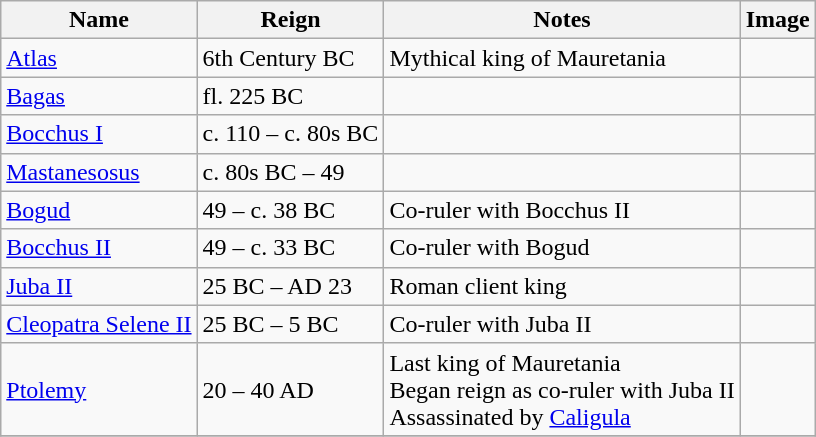<table class="wikitable">
<tr>
<th>Name</th>
<th>Reign</th>
<th>Notes</th>
<th>Image</th>
</tr>
<tr>
<td><a href='#'>Atlas</a></td>
<td>6th Century BC</td>
<td>Mythical king of Mauretania</td>
<td></td>
</tr>
<tr>
<td><a href='#'>Bagas</a></td>
<td>fl. 225 BC</td>
<td></td>
<td></td>
</tr>
<tr>
<td><a href='#'>Bocchus I</a></td>
<td>c. 110 –  c. 80s  BC</td>
<td></td>
<td></td>
</tr>
<tr>
<td><a href='#'>Mastanesosus</a></td>
<td>c. 80s  BC – 49</td>
<td></td>
<td></td>
</tr>
<tr>
<td><a href='#'>Bogud</a></td>
<td>49  – c. 38 BC</td>
<td>Co-ruler with Bocchus II</td>
<td></td>
</tr>
<tr>
<td><a href='#'>Bocchus&nbsp;II</a></td>
<td>49 –  c. 33 BC</td>
<td>Co-ruler with Bogud</td>
<td></td>
</tr>
<tr>
<td><a href='#'>Juba II</a></td>
<td>25 BC –  AD 23</td>
<td>Roman client king</td>
<td></td>
</tr>
<tr>
<td><a href='#'>Cleopatra Selene II</a></td>
<td>25 BC –  5 BC</td>
<td>Co-ruler with Juba II</td>
<td></td>
</tr>
<tr>
<td><a href='#'>Ptolemy</a></td>
<td>20 – 40 AD</td>
<td>Last king of Mauretania<br>Began reign as co-ruler with Juba II<br>Assassinated by <a href='#'>Caligula</a></td>
<td></td>
</tr>
<tr>
</tr>
</table>
